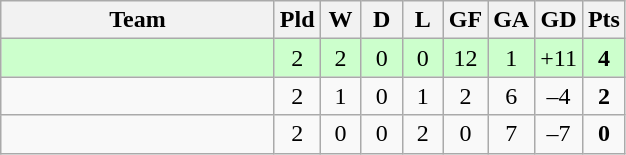<table class="wikitable" style="text-align: center;">
<tr>
<th width=175>Team</th>
<th width=20 abbr="Played">Pld</th>
<th width=20 abbr="Won">W</th>
<th width=20 abbr="Drawn">D</th>
<th width=20 abbr="Lost">L</th>
<th width=20 abbr="Goals for">GF</th>
<th width=20 abbr="Goals against">GA</th>
<th width=20 abbr="Points">GD</th>
<th width=20 abbr="Points">Pts</th>
</tr>
<tr style="background:#ccffcc;">
<td style="text-align:left;"></td>
<td>2</td>
<td>2</td>
<td>0</td>
<td>0</td>
<td>12</td>
<td>1</td>
<td>+11</td>
<td><strong>4</strong></td>
</tr>
<tr align=center>
<td style="text-align:left;"></td>
<td>2</td>
<td>1</td>
<td>0</td>
<td>1</td>
<td>2</td>
<td>6</td>
<td>–4</td>
<td><strong>2</strong></td>
</tr>
<tr align=center>
<td style="text-align:left;"></td>
<td>2</td>
<td>0</td>
<td>0</td>
<td>2</td>
<td>0</td>
<td>7</td>
<td>–7</td>
<td><strong>0</strong></td>
</tr>
</table>
